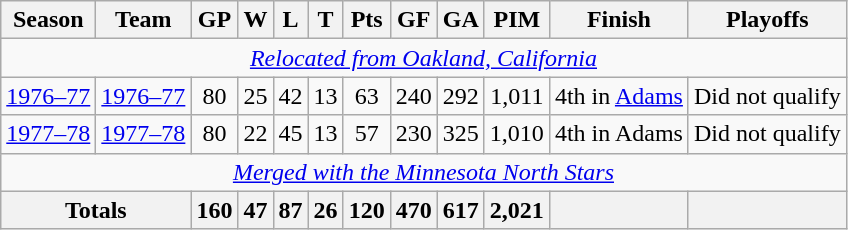<table class="wikitable" style="text-align:center;">
<tr>
<th>Season</th>
<th>Team</th>
<th>GP</th>
<th>W</th>
<th>L</th>
<th>T</th>
<th>Pts</th>
<th>GF</th>
<th>GA</th>
<th>PIM</th>
<th>Finish</th>
<th>Playoffs</th>
</tr>
<tr>
<td colspan="12"><em><a href='#'>Relocated from Oakland, California</a></em></td>
</tr>
<tr>
<td><a href='#'>1976–77</a></td>
<td><a href='#'>1976–77</a></td>
<td>80</td>
<td>25</td>
<td>42</td>
<td>13</td>
<td>63</td>
<td>240</td>
<td>292</td>
<td>1,011</td>
<td>4th in <a href='#'>Adams</a></td>
<td>Did not qualify</td>
</tr>
<tr>
<td><a href='#'>1977–78</a></td>
<td><a href='#'>1977–78</a></td>
<td>80</td>
<td>22</td>
<td>45</td>
<td>13</td>
<td>57</td>
<td>230</td>
<td>325</td>
<td>1,010</td>
<td>4th in Adams</td>
<td>Did not qualify</td>
</tr>
<tr>
<td colspan="12"><em><a href='#'>Merged with the Minnesota North Stars</a></em></td>
</tr>
<tr>
<th colspan="2">Totals</th>
<th>160</th>
<th>47</th>
<th>87</th>
<th>26</th>
<th>120</th>
<th>470</th>
<th>617</th>
<th>2,021</th>
<th> </th>
<th> </th>
</tr>
</table>
